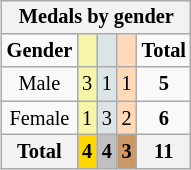<table class="wikitable" style="font-size:85%; float:right">
<tr style="background:#efefef;">
<th colspan=5><strong>Medals by gender</strong></th>
</tr>
<tr align=center>
<td><strong>Gender</strong></td>
<td style="background:#f7f6a8;"></td>
<td style="background:#dce5e5;"></td>
<td style="background:#ffdab9;"></td>
<td><strong>Total</strong></td>
</tr>
<tr align=center>
<td>Male</td>
<td style="background:#F7F6A8;">3</td>
<td style="background:#DCE5E5;">1</td>
<td style="background:#FFDAB9;">1</td>
<td><strong>5</strong></td>
</tr>
<tr align=center>
<td>Female</td>
<td style="background:#F7F6A8;">1</td>
<td style="background:#DCE5E5;">3</td>
<td style="background:#FFDAB9;">2</td>
<td><strong>6</strong></td>
</tr>
<tr align=center>
<th><strong>Total</strong></th>
<th style="background:gold;"><strong>4</strong></th>
<th style="background:silver;"><strong>4</strong></th>
<th style="background:#c96;"><strong>3</strong></th>
<th><strong>11</strong></th>
</tr>
</table>
